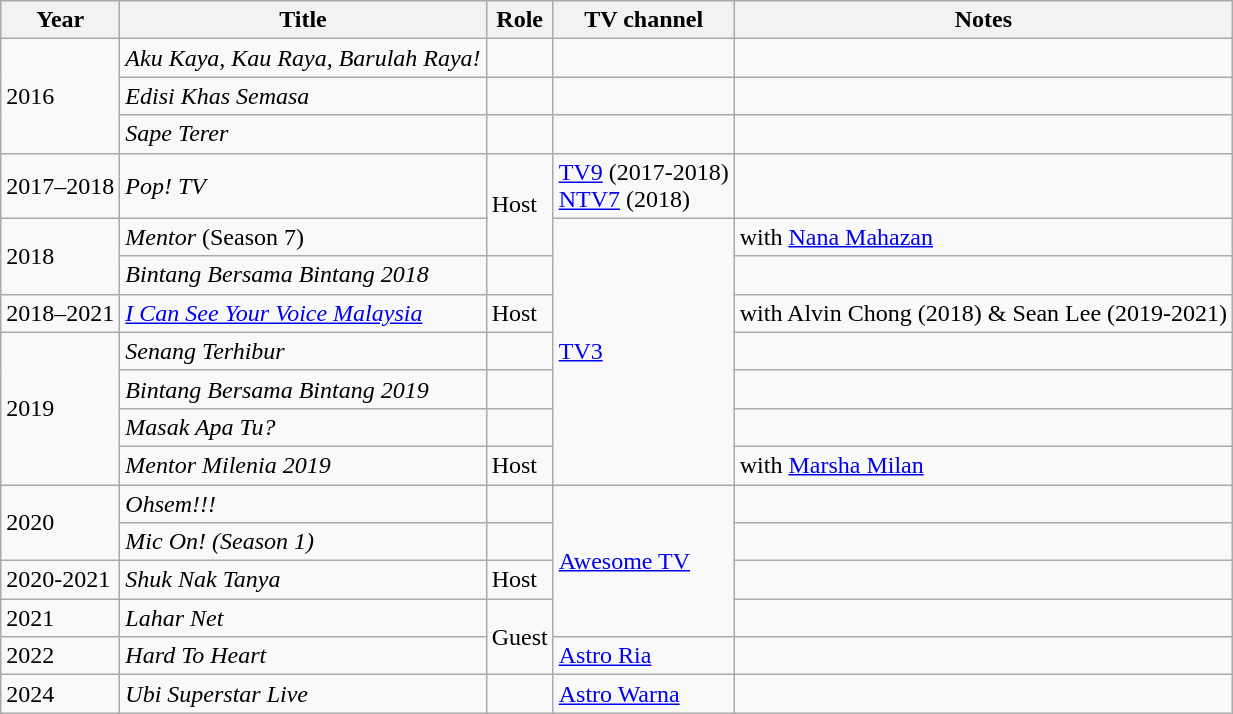<table class="wikitable">
<tr>
<th>Year</th>
<th>Title</th>
<th>Role</th>
<th>TV channel</th>
<th>Notes</th>
</tr>
<tr>
<td rowspan="3">2016</td>
<td><em>Aku Kaya, Kau Raya, Barulah  Raya!</em></td>
<td></td>
<td></td>
<td></td>
</tr>
<tr>
<td><em>Edisi Khas Semasa</em></td>
<td></td>
<td></td>
<td></td>
</tr>
<tr>
<td><em>Sape Terer</em></td>
<td></td>
<td></td>
<td></td>
</tr>
<tr>
<td>2017–2018</td>
<td><em>Pop! TV</em></td>
<td rowspan="2">Host</td>
<td><a href='#'>TV9</a> (2017-2018)<br><a href='#'>NTV7</a> (2018)</td>
<td></td>
</tr>
<tr>
<td rowspan="2">2018</td>
<td><em>Mentor</em> (Season 7)</td>
<td rowspan="7"><a href='#'>TV3</a></td>
<td>with <a href='#'>Nana Mahazan</a></td>
</tr>
<tr>
<td><em>Bintang Bersama Bintang 2018</em></td>
<td></td>
<td></td>
</tr>
<tr>
<td>2018–2021</td>
<td><em><a href='#'>I Can See Your Voice Malaysia</a></em></td>
<td>Host</td>
<td>with Alvin Chong (2018) & Sean Lee (2019-2021)</td>
</tr>
<tr>
<td rowspan="4">2019</td>
<td><em>Senang Terhibur</em></td>
<td></td>
<td></td>
</tr>
<tr>
<td><em>Bintang Bersama Bintang 2019</em></td>
<td></td>
<td></td>
</tr>
<tr>
<td><em>Masak Apa Tu?</em></td>
<td></td>
<td></td>
</tr>
<tr>
<td><em>Mentor Milenia 2019</em></td>
<td>Host</td>
<td>with <a href='#'>Marsha Milan</a></td>
</tr>
<tr>
<td rowspan="2">2020</td>
<td><em>Ohsem!!!</em></td>
<td></td>
<td rowspan="4"><a href='#'>Awesome TV</a></td>
<td></td>
</tr>
<tr>
<td><em>Mic On! (Season 1)</em></td>
<td></td>
<td></td>
</tr>
<tr>
<td>2020-2021</td>
<td><em>Shuk Nak Tanya</em></td>
<td>Host</td>
<td></td>
</tr>
<tr>
<td>2021</td>
<td><em>Lahar Net</em></td>
<td rowspan="2">Guest</td>
<td></td>
</tr>
<tr>
<td>2022</td>
<td><em>Hard To Heart</em></td>
<td><a href='#'>Astro Ria</a></td>
<td></td>
</tr>
<tr>
<td>2024</td>
<td><em>Ubi Superstar Live</em></td>
<td></td>
<td><a href='#'>Astro Warna</a></td>
<td></td>
</tr>
</table>
